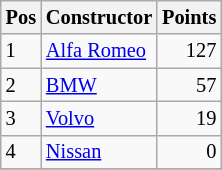<table class="wikitable"   style="font-size:   85%;">
<tr>
<th>Pos</th>
<th>Constructor</th>
<th>Points</th>
</tr>
<tr>
<td>1</td>
<td> <a href='#'>Alfa Romeo</a></td>
<td align="right">127</td>
</tr>
<tr>
<td>2</td>
<td> <a href='#'>BMW</a></td>
<td align="right">57</td>
</tr>
<tr>
<td>3</td>
<td> <a href='#'>Volvo</a></td>
<td align="right">19</td>
</tr>
<tr>
<td>4</td>
<td> <a href='#'>Nissan</a></td>
<td align="right">0</td>
</tr>
<tr>
</tr>
</table>
